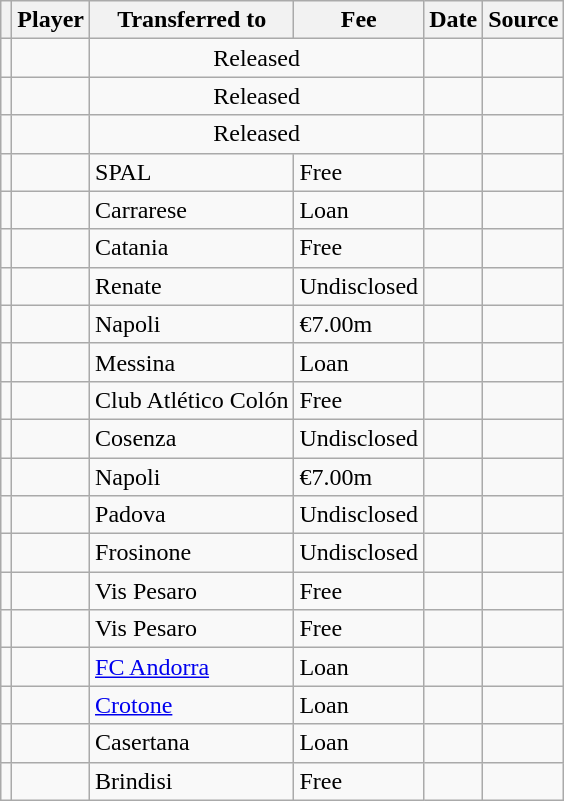<table class="wikitable plainrowheaders sortable">
<tr>
<th></th>
<th scope="col">Player</th>
<th>Transferred to</th>
<th style="width: 65px;">Fee</th>
<th scope="col">Date</th>
<th scope="col">Source</th>
</tr>
<tr>
<td align="center"></td>
<td></td>
<td colspan="2" style="text-align: center;">Released</td>
<td></td>
<td></td>
</tr>
<tr>
<td align="center"></td>
<td></td>
<td colspan="2" style="text-align: center;">Released</td>
<td></td>
<td></td>
</tr>
<tr>
<td align="center"></td>
<td></td>
<td colspan="2" style="text-align: center;">Released</td>
<td></td>
<td></td>
</tr>
<tr>
<td align="center"></td>
<td></td>
<td> SPAL</td>
<td>Free</td>
<td></td>
<td></td>
</tr>
<tr>
<td align="center"></td>
<td></td>
<td> Carrarese</td>
<td>Loan</td>
<td></td>
<td></td>
</tr>
<tr>
<td align="center"></td>
<td></td>
<td> Catania</td>
<td>Free</td>
<td></td>
<td></td>
</tr>
<tr>
<td align="center"></td>
<td></td>
<td> Renate</td>
<td>Undisclosed</td>
<td></td>
<td></td>
</tr>
<tr>
<td align="center"></td>
<td></td>
<td> Napoli</td>
<td>€7.00m</td>
<td></td>
<td></td>
</tr>
<tr>
<td align="center"></td>
<td></td>
<td> Messina</td>
<td>Loan</td>
<td></td>
<td></td>
</tr>
<tr>
<td align="center"></td>
<td></td>
<td> Club Atlético Colón</td>
<td>Free</td>
<td></td>
<td></td>
</tr>
<tr>
<td align="center"></td>
<td></td>
<td> Cosenza</td>
<td>Undisclosed</td>
<td></td>
<td></td>
</tr>
<tr>
<td align="center"></td>
<td></td>
<td> Napoli</td>
<td>€7.00m</td>
<td></td>
<td></td>
</tr>
<tr>
<td align="center"></td>
<td></td>
<td> Padova</td>
<td>Undisclosed</td>
<td></td>
<td></td>
</tr>
<tr>
<td align="center"></td>
<td></td>
<td> Frosinone</td>
<td>Undisclosed</td>
<td></td>
<td></td>
</tr>
<tr>
<td align="center"></td>
<td></td>
<td> Vis Pesaro</td>
<td>Free</td>
<td></td>
<td></td>
</tr>
<tr>
<td align="center"></td>
<td></td>
<td> Vis Pesaro</td>
<td>Free</td>
<td></td>
<td></td>
</tr>
<tr>
<td align="center"></td>
<td></td>
<td> <a href='#'>FC Andorra</a></td>
<td>Loan</td>
<td></td>
<td></td>
</tr>
<tr>
<td align="center"></td>
<td></td>
<td> <a href='#'>Crotone</a></td>
<td>Loan</td>
<td></td>
<td></td>
</tr>
<tr>
<td align="center"></td>
<td></td>
<td> Casertana</td>
<td>Loan</td>
<td></td>
<td></td>
</tr>
<tr>
<td align="center"></td>
<td></td>
<td> Brindisi</td>
<td>Free</td>
<td></td>
<td></td>
</tr>
</table>
